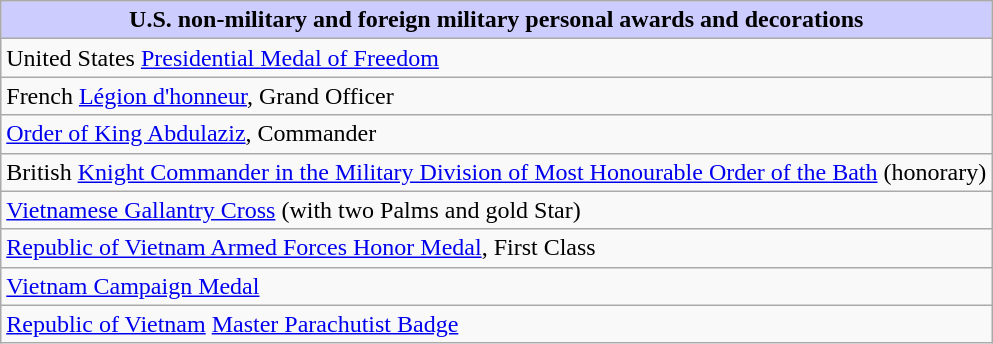<table class="wikitable">
<tr style="background:#ccf; text-align:center;">
<td colspan=2><strong>U.S. non-military and foreign military personal awards and decorations</strong></td>
</tr>
<tr>
<td> United States <a href='#'>Presidential Medal of Freedom</a></td>
</tr>
<tr>
<td> French <a href='#'>Légion d'honneur</a>, Grand Officer</td>
</tr>
<tr>
<td> <a href='#'>Order of King Abdulaziz</a>, Commander</td>
</tr>
<tr>
<td> British <a href='#'>Knight Commander in the Military Division of Most Honourable Order of the Bath</a> (honorary)</td>
</tr>
<tr>
<td><span></span> <a href='#'>Vietnamese Gallantry Cross</a> (with two Palms and gold Star)</td>
</tr>
<tr>
<td> <a href='#'>Republic of Vietnam Armed Forces Honor Medal</a>, First Class</td>
</tr>
<tr>
<td> <a href='#'>Vietnam Campaign Medal</a></td>
</tr>
<tr>
<td><span></span> <a href='#'>Republic of Vietnam</a> <a href='#'>Master Parachutist Badge</a></td>
</tr>
</table>
